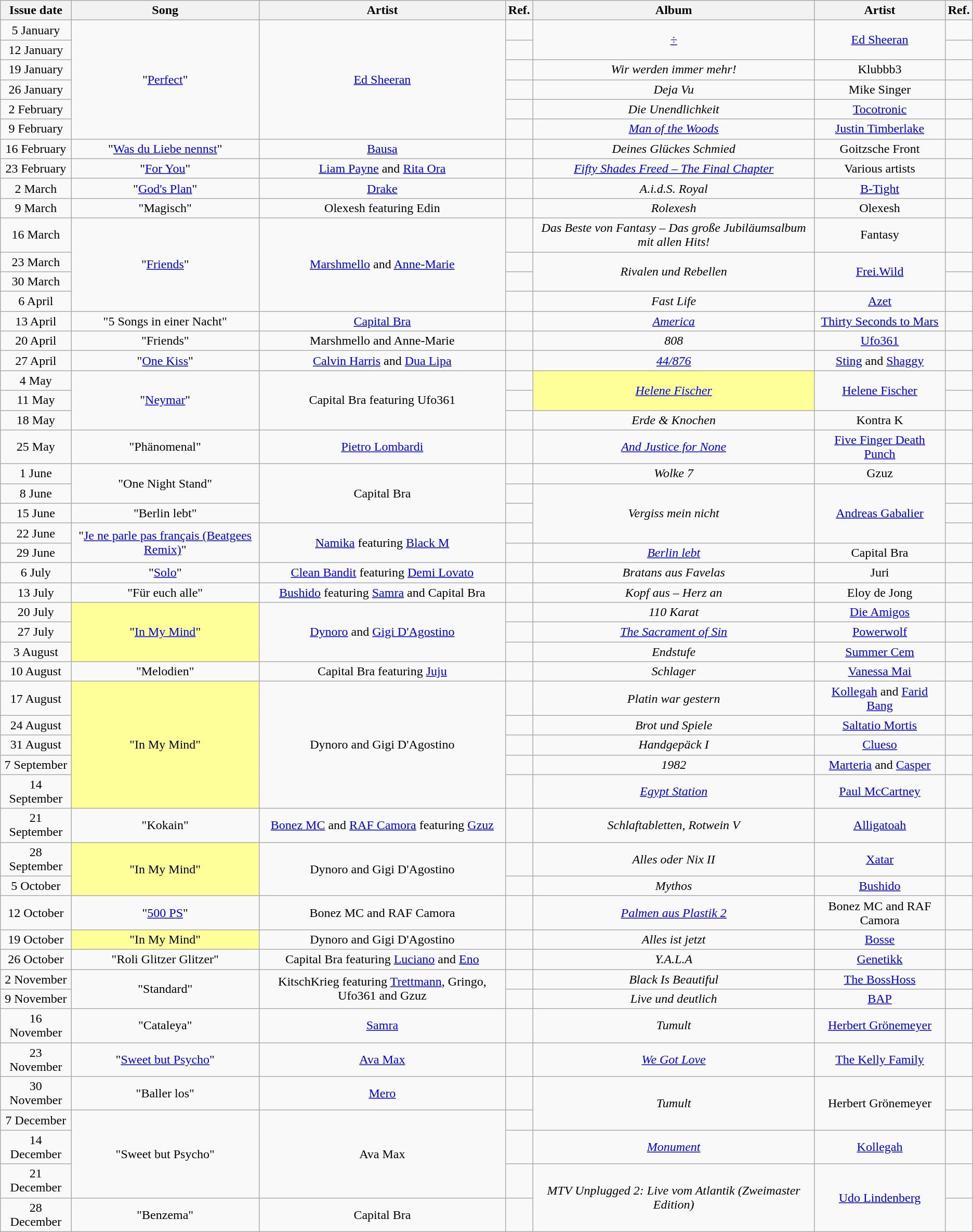<table class="wikitable plainrowheaders" style="text-align:center">
<tr>
<th scope="col">Issue date</th>
<th scope="col">Song</th>
<th scope="col">Artist</th>
<th scope="col">Ref.</th>
<th scope="col">Album</th>
<th scope="col">Artist</th>
<th scope="col">Ref.</th>
</tr>
<tr>
<td scope="row">5 January</td>
<td rowspan="6">"<a href='#'>Perfect</a>"</td>
<td rowspan="6"><a href='#'>Ed Sheeran</a></td>
<td align="center"></td>
<td rowspan="2"><em><a href='#'>÷</a></em></td>
<td rowspan="2"><a href='#'>Ed Sheeran</a></td>
<td align="center"></td>
</tr>
<tr>
<td scope="row">12 January</td>
<td align="center"></td>
<td align="center"></td>
</tr>
<tr>
<td scope="row">19 January</td>
<td align="center"></td>
<td><em>Wir werden immer mehr!</em></td>
<td>Klubbb3</td>
<td align="center"></td>
</tr>
<tr>
<td scope="row">26 January</td>
<td align="center"></td>
<td><em>Deja Vu</em></td>
<td>Mike Singer</td>
<td align="center"></td>
</tr>
<tr>
<td scope="row">2 February</td>
<td align="center"></td>
<td><em>Die Unendlichkeit</em></td>
<td><a href='#'>Tocotronic</a></td>
<td align="center"></td>
</tr>
<tr>
<td scope="row">9 February</td>
<td align="center"></td>
<td><em><a href='#'>Man of the Woods</a></em></td>
<td><a href='#'>Justin Timberlake</a></td>
<td align="center"></td>
</tr>
<tr>
<td scope="row">16 February</td>
<td>"<a href='#'>Was du Liebe nennst</a>"</td>
<td><a href='#'>Bausa</a></td>
<td align="center"></td>
<td><em>Deines Glückes Schmied</em></td>
<td>Goitzsche Front</td>
<td align="center"></td>
</tr>
<tr>
<td scope="row">23 February</td>
<td>"<a href='#'>For You</a>"</td>
<td><a href='#'>Liam Payne</a> and <a href='#'>Rita Ora</a></td>
<td align="center"></td>
<td><em><a href='#'>Fifty Shades Freed – The Final Chapter</a></em></td>
<td>Various artists</td>
<td align="center"></td>
</tr>
<tr>
<td scope="row">2 March</td>
<td>"<a href='#'>God's Plan</a>"</td>
<td><a href='#'>Drake</a></td>
<td align="center"></td>
<td><em>A.i.d.S. Royal</em></td>
<td><a href='#'>B-Tight</a></td>
<td align="center"></td>
</tr>
<tr>
<td scope="row">9 March</td>
<td>"Magisch"</td>
<td>Olexesh featuring Edin</td>
<td align="center"></td>
<td><em>Rolexesh</em></td>
<td>Olexesh</td>
<td align="center"></td>
</tr>
<tr>
<td scope="row">16 March</td>
<td rowspan="4">"<a href='#'>Friends</a>"</td>
<td rowspan="4"><a href='#'>Marshmello</a> and <a href='#'>Anne-Marie</a></td>
<td align="center"></td>
<td><em>Das Beste von Fantasy – Das große Jubiläumsalbum mit allen Hits!</em></td>
<td>Fantasy</td>
<td align="center"></td>
</tr>
<tr>
<td scope="row">23 March</td>
<td align="center"></td>
<td rowspan="2"><em>Rivalen und Rebellen</em></td>
<td rowspan="2"><a href='#'>Frei.Wild</a></td>
<td align="center"></td>
</tr>
<tr>
<td scope="row">30 March</td>
<td align="center"></td>
<td align="center"></td>
</tr>
<tr>
<td scope="row">6 April</td>
<td align="center"></td>
<td><em>Fast Life</em></td>
<td><a href='#'>Azet</a></td>
<td align="center"></td>
</tr>
<tr>
<td scope="row">13 April</td>
<td>"5 Songs in einer Nacht"</td>
<td><a href='#'>Capital Bra</a></td>
<td align="center"></td>
<td><em><a href='#'>America</a></em></td>
<td><a href='#'>Thirty Seconds to Mars</a></td>
<td align="center"></td>
</tr>
<tr>
<td scope="row">20 April</td>
<td>"Friends"</td>
<td>Marshmello and Anne-Marie</td>
<td align="center"></td>
<td><em>808</em></td>
<td><a href='#'>Ufo361</a></td>
<td align="center"></td>
</tr>
<tr>
<td scope="row">27 April</td>
<td>"<a href='#'>One Kiss</a>"</td>
<td><a href='#'>Calvin Harris</a> and <a href='#'>Dua Lipa</a></td>
<td align="center"></td>
<td><em><a href='#'>44/876</a></em></td>
<td><a href='#'>Sting</a> and <a href='#'>Shaggy</a></td>
<td align="center"></td>
</tr>
<tr>
<td scope="row">4 May</td>
<td rowspan="3">"<a href='#'>Neymar</a>"</td>
<td rowspan="3">Capital Bra featuring Ufo361</td>
<td align="center"></td>
<td bgcolor=#FFFF99 rowspan="2"><em><a href='#'>Helene Fischer</a></em> </td>
<td rowspan="2"><a href='#'>Helene Fischer</a></td>
<td align="center"></td>
</tr>
<tr>
<td scope="row">11 May</td>
<td align="center"></td>
<td align="center"></td>
</tr>
<tr>
<td scope="row">18 May</td>
<td align="center"></td>
<td><em>Erde & Knochen</em></td>
<td>Kontra K</td>
<td align="center"></td>
</tr>
<tr>
<td scope="row">25 May</td>
<td>"Phänomenal"</td>
<td><a href='#'>Pietro Lombardi</a></td>
<td align="center"></td>
<td><em><a href='#'>And Justice for None</a></em></td>
<td><a href='#'>Five Finger Death Punch</a></td>
<td align="center"></td>
</tr>
<tr>
<td scope="row">1 June</td>
<td rowspan="2">"One Night Stand"</td>
<td rowspan="3">Capital Bra</td>
<td align="center"></td>
<td><em>Wolke 7</em></td>
<td>Gzuz</td>
<td align="center"></td>
</tr>
<tr>
<td scope="row">8 June</td>
<td align="center"></td>
<td rowspan="3"><em>Vergiss mein nicht</em></td>
<td rowspan="3"><a href='#'>Andreas Gabalier</a></td>
<td align="center"></td>
</tr>
<tr>
<td scope="row">15 June</td>
<td>"Berlin lebt"</td>
<td align="center"></td>
<td align="center"></td>
</tr>
<tr>
<td scope="row">22 June</td>
<td rowspan="2">"<a href='#'>Je ne parle pas français (Beatgees Remix)</a>"</td>
<td rowspan="2"><a href='#'>Namika</a> featuring <a href='#'>Black M</a></td>
<td align="center"></td>
<td align="center"></td>
</tr>
<tr>
<td scope="row">29 June</td>
<td align="center"></td>
<td><em><a href='#'>Berlin lebt</a></em></td>
<td>Capital Bra</td>
<td align="center"></td>
</tr>
<tr>
<td scope="row">6 July</td>
<td>"<a href='#'>Solo</a>"</td>
<td><a href='#'>Clean Bandit</a> featuring <a href='#'>Demi Lovato</a></td>
<td align="center"></td>
<td><em>Bratans aus Favelas</em></td>
<td>Juri</td>
<td align="center"></td>
</tr>
<tr>
<td scope="row">13 July</td>
<td>"Für euch alle"</td>
<td><a href='#'>Bushido</a> featuring <a href='#'>Samra</a> and Capital Bra</td>
<td align="center"></td>
<td><em>Kopf aus – Herz an</em></td>
<td>Eloy de Jong</td>
<td align="center"></td>
</tr>
<tr>
<td scope="row">20 July</td>
<td bgcolor=#FFFF99 rowspan="3">"<a href='#'>In My Mind</a>" </td>
<td rowspan="3"><a href='#'>Dynoro</a> and <a href='#'>Gigi D'Agostino</a></td>
<td align="center"></td>
<td><em>110 Karat</em></td>
<td><a href='#'>Die Amigos</a></td>
<td align="center"></td>
</tr>
<tr>
<td scope="row">27 July</td>
<td align="center"></td>
<td><em><a href='#'>The Sacrament of Sin</a></em></td>
<td><a href='#'>Powerwolf</a></td>
<td align="center"></td>
</tr>
<tr>
<td scope="row">3 August</td>
<td align="center"></td>
<td><em>Endstufe</em></td>
<td><a href='#'>Summer Cem</a></td>
<td align="center"></td>
</tr>
<tr>
<td scope="row">10 August</td>
<td>"Melodien"</td>
<td>Capital Bra featuring <a href='#'>Juju</a></td>
<td align="center"></td>
<td><em>Schlager</em></td>
<td><a href='#'>Vanessa Mai</a></td>
<td align="center"></td>
</tr>
<tr>
<td scope="row">17 August</td>
<td bgcolor=#FFFF99 rowspan="5">"In My Mind" </td>
<td rowspan="5">Dynoro and Gigi D'Agostino</td>
<td align="center"></td>
<td><em>Platin war gestern</em></td>
<td><a href='#'>Kollegah</a> and <a href='#'>Farid Bang</a></td>
<td align="center"></td>
</tr>
<tr>
<td scope="row">24 August</td>
<td align="center"></td>
<td><em>Brot und Spiele</em></td>
<td><a href='#'>Saltatio Mortis</a></td>
<td align="center"></td>
</tr>
<tr>
<td scope="row">31 August</td>
<td align="center"></td>
<td><em>Handgepäck I</em></td>
<td><a href='#'>Clueso</a></td>
<td align="center"></td>
</tr>
<tr>
<td scope="row">7 September</td>
<td align="center"></td>
<td><em>1982</em></td>
<td><a href='#'>Marteria</a> and <a href='#'>Casper</a></td>
<td align="center"></td>
</tr>
<tr>
<td scope="row">14 September</td>
<td align="center"></td>
<td><em><a href='#'>Egypt Station</a></em></td>
<td><a href='#'>Paul McCartney</a></td>
<td align="center"></td>
</tr>
<tr>
<td scope="row">21 September</td>
<td>"Kokain"</td>
<td><a href='#'>Bonez MC</a> and <a href='#'>RAF Camora</a> featuring <a href='#'>Gzuz</a></td>
<td align="center"></td>
<td><em>Schlaftabletten, Rotwein V</em></td>
<td><a href='#'>Alligatoah</a></td>
<td align="center"></td>
</tr>
<tr>
<td scope="row">28 September</td>
<td bgcolor=#FFFF99 rowspan="2">"In My Mind" </td>
<td rowspan="2">Dynoro and Gigi D'Agostino</td>
<td align="center"></td>
<td><em>Alles oder Nix II</em></td>
<td><a href='#'>Xatar</a></td>
<td align="center"></td>
</tr>
<tr>
<td scope="row">5 October</td>
<td align="center"></td>
<td><em>Mythos</em></td>
<td><a href='#'>Bushido</a></td>
<td align="center"></td>
</tr>
<tr>
<td scope="row">12 October</td>
<td>"<a href='#'>500 PS</a>"</td>
<td>Bonez MC and RAF Camora</td>
<td align="center"></td>
<td><em><a href='#'>Palmen aus Plastik 2</a></em></td>
<td>Bonez MC and RAF Camora</td>
<td align="center"></td>
</tr>
<tr>
<td scope="row">19 October</td>
<td bgcolor=#FFFF99>"In My Mind" </td>
<td>Dynoro and Gigi D'Agostino</td>
<td align="center"></td>
<td><em>Alles ist jetzt</em></td>
<td><a href='#'>Bosse</a></td>
<td align="center"></td>
</tr>
<tr>
<td scope="row">26 October</td>
<td>"Roli Glitzer Glitzer"</td>
<td>Capital Bra featuring <a href='#'>Luciano</a> and <a href='#'>Eno</a></td>
<td align="center"></td>
<td><em>Y.A.L.A</em></td>
<td><a href='#'>Genetikk</a></td>
<td align="center"></td>
</tr>
<tr>
<td scope="row">2 November</td>
<td rowspan="2">"Standard"</td>
<td rowspan="2">KitschKrieg featuring <a href='#'>Trettmann</a>, Gringo, Ufo361 and Gzuz</td>
<td align="center"></td>
<td><em>Black Is Beautiful</em></td>
<td><a href='#'>The BossHoss</a></td>
<td align="center"></td>
</tr>
<tr>
<td scope="row">9 November</td>
<td align="center"></td>
<td><em>Live und deutlich</em></td>
<td><a href='#'>BAP</a></td>
<td align="center"></td>
</tr>
<tr>
<td scope="row">16 November</td>
<td>"Cataleya"</td>
<td><a href='#'>Samra</a></td>
<td align="center"></td>
<td><em>Tumult</em></td>
<td><a href='#'>Herbert Grönemeyer</a></td>
<td align="center"></td>
</tr>
<tr>
<td scope="row">23 November</td>
<td>"<a href='#'>Sweet but Psycho</a>"</td>
<td><a href='#'>Ava Max</a></td>
<td align="center"></td>
<td><em><a href='#'>We Got Love</a></em></td>
<td><a href='#'>The Kelly Family</a></td>
<td align="center"></td>
</tr>
<tr>
<td scope="row">30 November</td>
<td>"Baller los"</td>
<td><a href='#'>Mero</a></td>
<td align="center"></td>
<td rowspan="2"><em>Tumult</em></td>
<td rowspan="2">Herbert Grönemeyer</td>
<td align="center"></td>
</tr>
<tr>
<td scope="row">7 December</td>
<td rowspan="3">"Sweet but Psycho"</td>
<td rowspan="3">Ava Max</td>
<td align="center"></td>
<td align="center"></td>
</tr>
<tr>
<td scope="row">14 December</td>
<td align="center"></td>
<td><em><a href='#'>Monument</a></em></td>
<td><a href='#'>Kollegah</a></td>
<td align="center"></td>
</tr>
<tr>
<td scope="row">21 December</td>
<td align="center"></td>
<td rowspan="2"><em>MTV Unplugged 2: Live vom Atlantik (Zweimaster Edition)</em></td>
<td rowspan="2"><a href='#'>Udo Lindenberg</a></td>
<td align="center"></td>
</tr>
<tr>
<td scope="row">28 December</td>
<td>"Benzema"</td>
<td>Capital Bra</td>
<td align="center"></td>
<td align="center"></td>
</tr>
</table>
